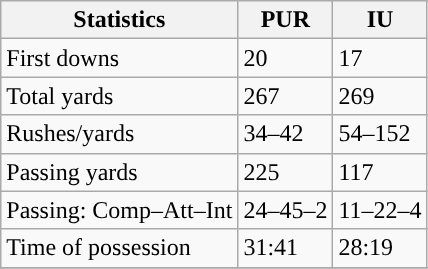<table class="wikitable" style="float: left;">
<tr>
<th>Statistics</th>
<th>PUR</th>
<th>IU</th>
</tr>
<tr>
<td>First downs</td>
<td>20</td>
<td>17</td>
</tr>
<tr>
<td>Total yards</td>
<td>267</td>
<td>269</td>
</tr>
<tr>
<td>Rushes/yards</td>
<td>34–42</td>
<td>54–152</td>
</tr>
<tr>
<td>Passing yards</td>
<td>225</td>
<td>117</td>
</tr>
<tr>
<td>Passing: Comp–Att–Int</td>
<td>24–45–2</td>
<td>11–22–4</td>
</tr>
<tr>
<td>Time of possession</td>
<td>31:41</td>
<td>28:19</td>
</tr>
<tr>
</tr>
</table>
